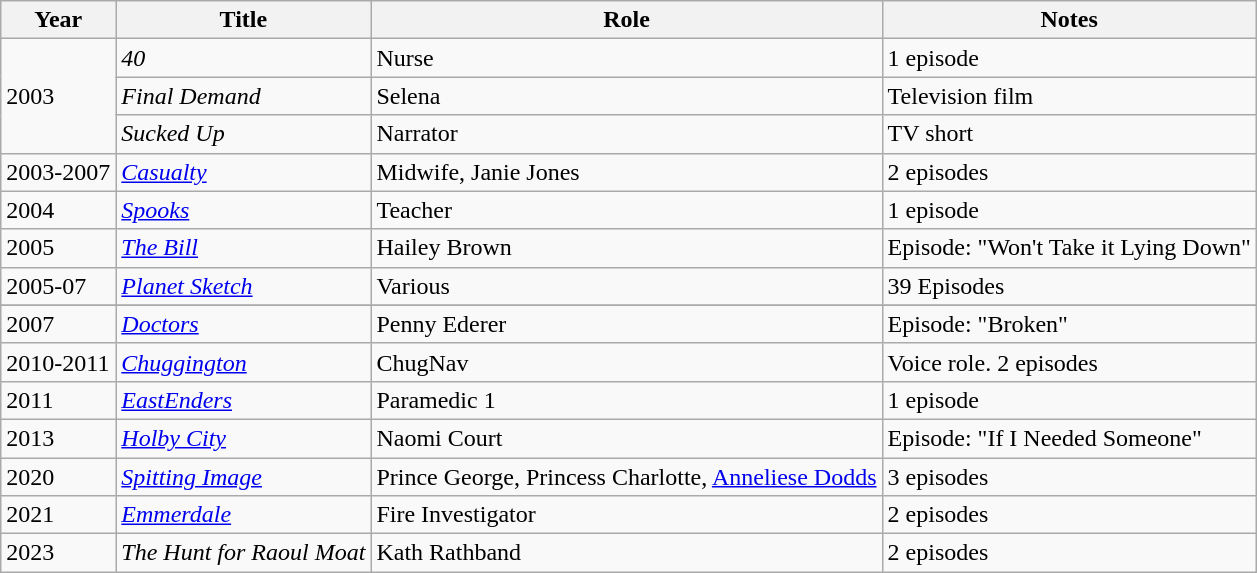<table class="wikitable sortable">
<tr>
<th>Year</th>
<th>Title</th>
<th>Role</th>
<th>Notes</th>
</tr>
<tr>
<td rowspan="3">2003</td>
<td><em>40</em></td>
<td>Nurse</td>
<td>1 episode</td>
</tr>
<tr>
<td><em>Final Demand</em></td>
<td>Selena</td>
<td>Television film</td>
</tr>
<tr>
<td><em>Sucked Up</em></td>
<td>Narrator</td>
<td>TV short</td>
</tr>
<tr>
<td>2003-2007</td>
<td><em><a href='#'>Casualty</a></em></td>
<td>Midwife, Janie Jones</td>
<td>2 episodes</td>
</tr>
<tr>
<td>2004</td>
<td><em><a href='#'>Spooks</a></em></td>
<td>Teacher</td>
<td>1 episode</td>
</tr>
<tr>
<td>2005</td>
<td><em><a href='#'>The Bill</a></em></td>
<td>Hailey Brown</td>
<td>Episode: "Won't Take it Lying Down"</td>
</tr>
<tr>
<td>2005-07</td>
<td><em><a href='#'>Planet Sketch</a></em></td>
<td>Various</td>
<td>39 Episodes</td>
</tr>
<tr>
</tr>
<tr>
<td>2007</td>
<td><em><a href='#'>Doctors</a></em></td>
<td>Penny Ederer</td>
<td>Episode: "Broken"</td>
</tr>
<tr>
<td>2010-2011</td>
<td><em><a href='#'>Chuggington</a></em></td>
<td>ChugNav</td>
<td>Voice role. 2 episodes</td>
</tr>
<tr>
<td>2011</td>
<td><em><a href='#'>EastEnders</a></em></td>
<td>Paramedic 1</td>
<td>1 episode</td>
</tr>
<tr>
<td>2013</td>
<td><em><a href='#'>Holby City</a></em></td>
<td>Naomi Court</td>
<td>Episode: "If I Needed Someone"</td>
</tr>
<tr>
<td>2020</td>
<td><em><a href='#'>Spitting Image</a></em></td>
<td>Prince George, Princess Charlotte, <a href='#'>Anneliese Dodds</a></td>
<td>3 episodes</td>
</tr>
<tr>
<td>2021</td>
<td><em><a href='#'>Emmerdale</a></em></td>
<td>Fire Investigator</td>
<td>2 episodes</td>
</tr>
<tr>
<td>2023</td>
<td><em>The Hunt for Raoul Moat</em></td>
<td>Kath Rathband</td>
<td>2 episodes</td>
</tr>
</table>
